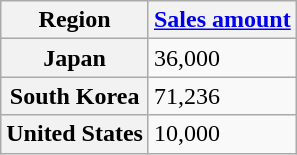<table class="wikitable sortable plainrowheaders">
<tr>
<th scope="col">Region</th>
<th scope="col"><a href='#'>Sales amount</a></th>
</tr>
<tr>
<th scope="row">Japan</th>
<td>36,000</td>
</tr>
<tr>
<th scope="row">South Korea</th>
<td>71,236</td>
</tr>
<tr>
<th scope="row">United States</th>
<td>10,000</td>
</tr>
</table>
